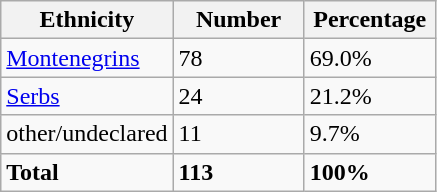<table class="wikitable">
<tr>
<th width="100px">Ethnicity</th>
<th width="80px">Number</th>
<th width="80px">Percentage</th>
</tr>
<tr>
<td><a href='#'>Montenegrins</a></td>
<td>78</td>
<td>69.0%</td>
</tr>
<tr>
<td><a href='#'>Serbs</a></td>
<td>24</td>
<td>21.2%</td>
</tr>
<tr>
<td>other/undeclared</td>
<td>11</td>
<td>9.7%</td>
</tr>
<tr>
<td><strong>Total</strong></td>
<td><strong>113</strong></td>
<td><strong>100%</strong></td>
</tr>
</table>
